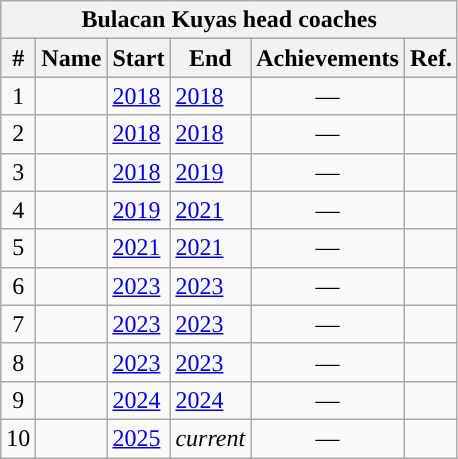<table class="wikitable sortable">
<tr>
<th colspan="6">Bulacan Kuyas head coaches</th>
</tr>
<tr>
<th>#</th>
<th>Name</th>
<th>Start</th>
<th>End</th>
<th>Achievements</th>
<th>Ref.</th>
</tr>
<tr>
<td align=center>1</td>
<td></td>
<td><a href='#'>2018</a></td>
<td><a href='#'>2018</a></td>
<td align=center>—</td>
<td></td>
</tr>
<tr>
<td align=center>2</td>
<td></td>
<td><a href='#'>2018</a></td>
<td><a href='#'>2018</a></td>
<td align=center>—</td>
<td></td>
</tr>
<tr>
<td align=center>3</td>
<td></td>
<td><a href='#'>2018</a></td>
<td><a href='#'>2019</a></td>
<td align=center>—</td>
<td></td>
</tr>
<tr>
<td align=center>4</td>
<td></td>
<td><a href='#'>2019</a></td>
<td><a href='#'>2021</a></td>
<td align=center>—</td>
<td></td>
</tr>
<tr>
<td align=center>5</td>
<td></td>
<td><a href='#'>2021</a></td>
<td><a href='#'>2021</a></td>
<td align=center>—</td>
<td></td>
</tr>
<tr>
<td align=center>6</td>
<td></td>
<td><a href='#'>2023</a></td>
<td><a href='#'>2023</a></td>
<td align=center>—</td>
<td></td>
</tr>
<tr>
<td align=center>7</td>
<td></td>
<td><a href='#'>2023</a></td>
<td><a href='#'>2023</a></td>
<td align=center>—</td>
<td></td>
</tr>
<tr>
<td align=center>8</td>
<td></td>
<td><a href='#'>2023</a></td>
<td><a href='#'>2023</a></td>
<td align=center>—</td>
<td></td>
</tr>
<tr>
<td align=center>9</td>
<td></td>
<td><a href='#'>2024</a></td>
<td><a href='#'>2024</a></td>
<td align=center>—</td>
<td></td>
</tr>
<tr>
<td align=center>10</td>
<td></td>
<td><a href='#'>2025</a></td>
<td><em>current</em></td>
<td align=center>—</td>
<td></td>
</tr>
</table>
